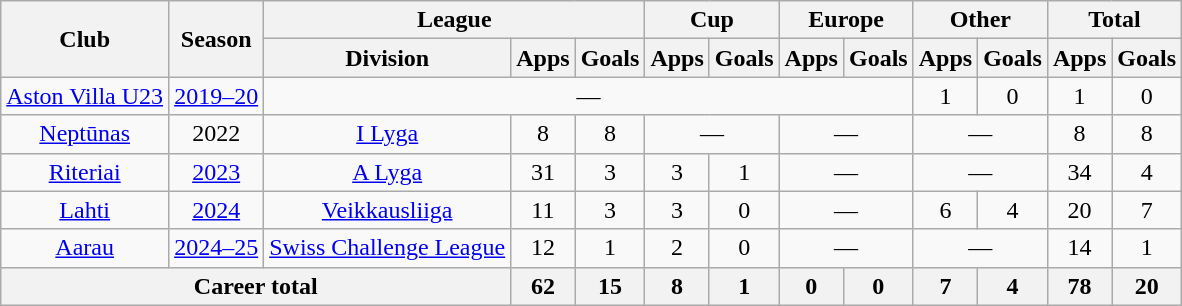<table class="wikitable" style="text-align:center">
<tr>
<th rowspan="2">Club</th>
<th rowspan="2">Season</th>
<th colspan="3">League</th>
<th colspan="2">Cup</th>
<th colspan="2">Europe</th>
<th colspan="2">Other</th>
<th colspan="2">Total</th>
</tr>
<tr>
<th>Division</th>
<th>Apps</th>
<th>Goals</th>
<th>Apps</th>
<th>Goals</th>
<th>Apps</th>
<th>Goals</th>
<th>Apps</th>
<th>Goals</th>
<th>Apps</th>
<th>Goals</th>
</tr>
<tr>
<td><a href='#'>Aston Villa U23</a></td>
<td><a href='#'>2019–20</a></td>
<td colspan="7">—</td>
<td>1</td>
<td>0</td>
<td>1</td>
<td>0</td>
</tr>
<tr>
<td><a href='#'>Neptūnas</a></td>
<td>2022</td>
<td><a href='#'>I Lyga</a></td>
<td>8</td>
<td>8</td>
<td colspan="2">—</td>
<td colspan="2">—</td>
<td colspan="2">—</td>
<td>8</td>
<td>8</td>
</tr>
<tr>
<td><a href='#'>Riteriai</a></td>
<td><a href='#'>2023</a></td>
<td><a href='#'>A Lyga</a></td>
<td>31</td>
<td>3</td>
<td>3</td>
<td>1</td>
<td colspan="2">—</td>
<td colspan="2">—</td>
<td>34</td>
<td>4</td>
</tr>
<tr>
<td><a href='#'>Lahti</a></td>
<td><a href='#'>2024</a></td>
<td><a href='#'>Veikkausliiga</a></td>
<td>11</td>
<td>3</td>
<td>3</td>
<td>0</td>
<td colspan="2">—</td>
<td>6</td>
<td>4</td>
<td>20</td>
<td>7</td>
</tr>
<tr>
<td><a href='#'>Aarau</a></td>
<td><a href='#'>2024–25</a></td>
<td><a href='#'>Swiss Challenge League</a></td>
<td>12</td>
<td>1</td>
<td>2</td>
<td>0</td>
<td colspan="2">—</td>
<td colspan="2">—</td>
<td>14</td>
<td>1</td>
</tr>
<tr>
<th colspan="3">Career total</th>
<th>62</th>
<th>15</th>
<th>8</th>
<th>1</th>
<th>0</th>
<th>0</th>
<th>7</th>
<th>4</th>
<th>78</th>
<th>20</th>
</tr>
</table>
